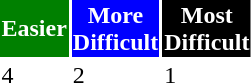<table ->
<tr>
<th width=10 style="background:green; color:white;">Easier</th>
<th width=10 style="background:blue; color:white;">More Difficult</th>
<th width=10 style="background:black; color:white;">Most Difficult</th>
</tr>
<tr>
<td>4</td>
<td>2</td>
<td>1</td>
</tr>
</table>
